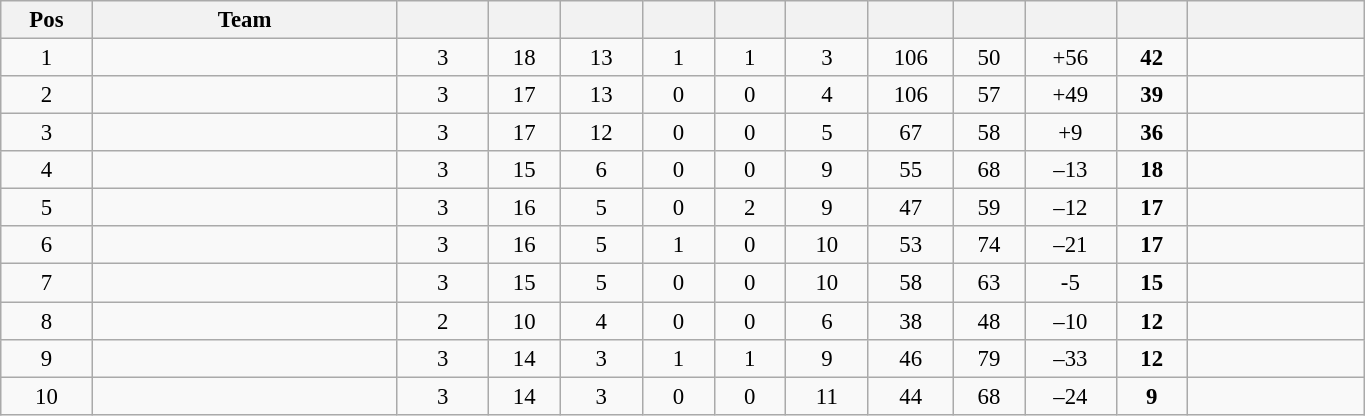<table class="wikitable sortable" width=72% style="text-align:center; font-size: 95%">
<tr>
<th width=25>Pos</th>
<th width=100>Team</th>
<th width=25></th>
<th width="18"></th>
<th width="22"></th>
<th width="18"></th>
<th width="18"></th>
<th width="22"></th>
<th width="18"></th>
<th width="18"></th>
<th width="25"></th>
<th width="18"></th>
<th width=55></th>
</tr>
<tr>
<td>1</td>
<td style="text-align:left;"></td>
<td>3</td>
<td>18</td>
<td>13</td>
<td>1</td>
<td>1</td>
<td>3</td>
<td>106</td>
<td>50</td>
<td>+56</td>
<td><strong>42</strong></td>
<td></td>
</tr>
<tr>
<td>2</td>
<td style="text-align:left;"></td>
<td>3</td>
<td>17</td>
<td>13</td>
<td>0</td>
<td>0</td>
<td>4</td>
<td>106</td>
<td>57</td>
<td>+49</td>
<td><strong>39</strong></td>
<td></td>
</tr>
<tr>
<td>3</td>
<td style="text-align:left;"></td>
<td>3</td>
<td>17</td>
<td>12</td>
<td>0</td>
<td>0</td>
<td>5</td>
<td>67</td>
<td>58</td>
<td>+9</td>
<td><strong>36</strong></td>
<td></td>
</tr>
<tr>
<td>4</td>
<td style="text-align:left;"></td>
<td>3</td>
<td>15</td>
<td>6</td>
<td>0</td>
<td>0</td>
<td>9</td>
<td>55</td>
<td>68</td>
<td>–13</td>
<td><strong>18</strong></td>
<td></td>
</tr>
<tr>
<td>5</td>
<td style="text-align:left;"></td>
<td>3</td>
<td>16</td>
<td>5</td>
<td>0</td>
<td>2</td>
<td>9</td>
<td>47</td>
<td>59</td>
<td>–12</td>
<td><strong>17</strong></td>
<td></td>
</tr>
<tr>
<td>6</td>
<td style="text-align:left;"></td>
<td>3</td>
<td>16</td>
<td>5</td>
<td>1</td>
<td>0</td>
<td>10</td>
<td>53</td>
<td>74</td>
<td>–21</td>
<td><strong>17</strong></td>
<td></td>
</tr>
<tr>
<td>7</td>
<td style="text-align:left;"></td>
<td>3</td>
<td>15</td>
<td>5</td>
<td>0</td>
<td>0</td>
<td>10</td>
<td>58</td>
<td>63</td>
<td>-5</td>
<td><strong>15</strong></td>
<td></td>
</tr>
<tr>
<td>8</td>
<td style="text-align:left;"></td>
<td>2</td>
<td>10</td>
<td>4</td>
<td>0</td>
<td>0</td>
<td>6</td>
<td>38</td>
<td>48</td>
<td>–10</td>
<td><strong>12</strong></td>
<td></td>
</tr>
<tr>
<td>9</td>
<td style="text-align:left;"></td>
<td>3</td>
<td>14</td>
<td>3</td>
<td>1</td>
<td>1</td>
<td>9</td>
<td>46</td>
<td>79</td>
<td>–33</td>
<td><strong>12</strong></td>
<td></td>
</tr>
<tr>
<td>10</td>
<td style="text-align:left;"></td>
<td>3</td>
<td>14</td>
<td>3</td>
<td>0</td>
<td>0</td>
<td>11</td>
<td>44</td>
<td>68</td>
<td>–24</td>
<td><strong>9</strong></td>
<td></td>
</tr>
</table>
